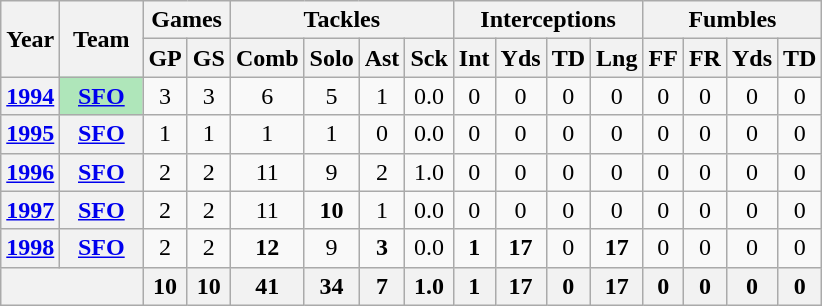<table class="wikitable" style="text-align:center">
<tr>
<th rowspan="2">Year</th>
<th rowspan="2">Team</th>
<th colspan="2">Games</th>
<th colspan="4">Tackles</th>
<th colspan="4">Interceptions</th>
<th colspan="4">Fumbles</th>
</tr>
<tr>
<th>GP</th>
<th>GS</th>
<th>Comb</th>
<th>Solo</th>
<th>Ast</th>
<th>Sck</th>
<th>Int</th>
<th>Yds</th>
<th>TD</th>
<th>Lng</th>
<th>FF</th>
<th>FR</th>
<th>Yds</th>
<th>TD</th>
</tr>
<tr>
<th><a href='#'>1994</a></th>
<th style="background:#afe6ba; width:3em;"><a href='#'>SFO</a></th>
<td>3</td>
<td>3</td>
<td>6</td>
<td>5</td>
<td>1</td>
<td>0.0</td>
<td>0</td>
<td>0</td>
<td>0</td>
<td>0</td>
<td>0</td>
<td>0</td>
<td>0</td>
<td>0</td>
</tr>
<tr>
<th><a href='#'>1995</a></th>
<th><a href='#'>SFO</a></th>
<td>1</td>
<td>1</td>
<td>1</td>
<td>1</td>
<td>0</td>
<td>0.0</td>
<td>0</td>
<td>0</td>
<td>0</td>
<td>0</td>
<td>0</td>
<td>0</td>
<td>0</td>
<td>0</td>
</tr>
<tr>
<th><a href='#'>1996</a></th>
<th><a href='#'>SFO</a></th>
<td>2</td>
<td>2</td>
<td>11</td>
<td>9</td>
<td>2</td>
<td>1.0</td>
<td>0</td>
<td>0</td>
<td>0</td>
<td>0</td>
<td>0</td>
<td>0</td>
<td>0</td>
<td>0</td>
</tr>
<tr>
<th><a href='#'>1997</a></th>
<th><a href='#'>SFO</a></th>
<td>2</td>
<td>2</td>
<td>11</td>
<td><strong>10</strong></td>
<td>1</td>
<td>0.0</td>
<td>0</td>
<td>0</td>
<td>0</td>
<td>0</td>
<td>0</td>
<td>0</td>
<td>0</td>
<td>0</td>
</tr>
<tr>
<th><a href='#'>1998</a></th>
<th><a href='#'>SFO</a></th>
<td>2</td>
<td>2</td>
<td><strong>12</strong></td>
<td>9</td>
<td><strong>3</strong></td>
<td>0.0</td>
<td><strong>1</strong></td>
<td><strong>17</strong></td>
<td>0</td>
<td><strong>17</strong></td>
<td>0</td>
<td>0</td>
<td>0</td>
<td>0</td>
</tr>
<tr>
<th colspan="2"></th>
<th>10</th>
<th>10</th>
<th>41</th>
<th>34</th>
<th>7</th>
<th>1.0</th>
<th>1</th>
<th>17</th>
<th>0</th>
<th>17</th>
<th>0</th>
<th>0</th>
<th>0</th>
<th>0</th>
</tr>
</table>
